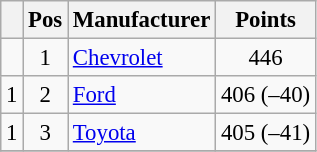<table class="wikitable" style="font-size: 95%">
<tr>
<th></th>
<th>Pos</th>
<th>Manufacturer</th>
<th>Points</th>
</tr>
<tr>
<td align="left"></td>
<td style="text-align:center;">1</td>
<td><a href='#'>Chevrolet</a></td>
<td style="text-align:center;">446</td>
</tr>
<tr>
<td align="left"> 1</td>
<td style="text-align:center;">2</td>
<td><a href='#'>Ford</a></td>
<td style="text-align:center;">406 (–40)</td>
</tr>
<tr>
<td align="left"> 1</td>
<td style="text-align:center;">3</td>
<td><a href='#'>Toyota</a></td>
<td style="text-align:center;">405 (–41)</td>
</tr>
<tr class="sortbottom">
</tr>
</table>
